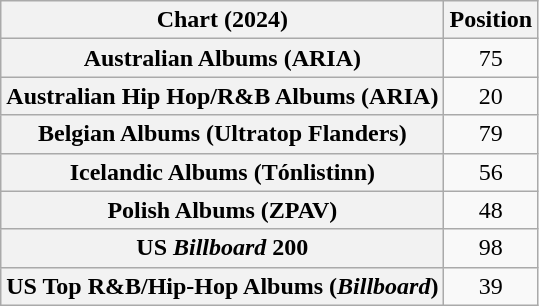<table class="wikitable sortable plainrowheaders" style="text-align:center">
<tr>
<th scope="col">Chart (2024)</th>
<th scope="col">Position</th>
</tr>
<tr>
<th scope="row">Australian Albums (ARIA)</th>
<td>75</td>
</tr>
<tr>
<th scope="row">Australian Hip Hop/R&B Albums (ARIA)</th>
<td>20</td>
</tr>
<tr>
<th scope="row">Belgian Albums (Ultratop Flanders)</th>
<td>79</td>
</tr>
<tr>
<th scope="row">Icelandic Albums (Tónlistinn)</th>
<td>56</td>
</tr>
<tr>
<th scope="row">Polish Albums (ZPAV)</th>
<td>48</td>
</tr>
<tr>
<th scope="row">US <em>Billboard</em> 200</th>
<td>98</td>
</tr>
<tr>
<th scope="row">US Top R&B/Hip-Hop Albums (<em>Billboard</em>)</th>
<td>39</td>
</tr>
</table>
